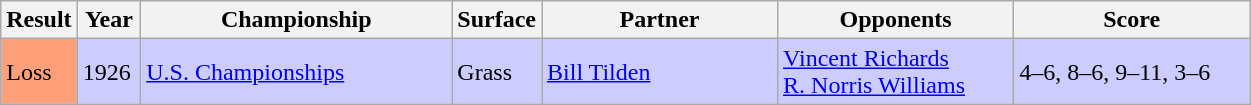<table class="sortable wikitable">
<tr>
<th style="width:40px">Result</th>
<th style="width:35px">Year</th>
<th style="width:200px">Championship</th>
<th style="width:50px">Surface</th>
<th style="width:150px">Partner</th>
<th style="width:150px">Opponents</th>
<th style="width:150px" class="unsortable">Score</th>
</tr>
<tr style="background:#ccccff;">
<td bgcolor="FFA07A">Loss</td>
<td>1926</td>
<td><a href='#'>U.S. Championships</a></td>
<td>Grass</td>
<td> <a href='#'>Bill Tilden</a></td>
<td> <a href='#'>Vincent Richards</a><br> <a href='#'>R. Norris Williams</a></td>
<td>4–6, 8–6, 9–11, 3–6</td>
</tr>
</table>
